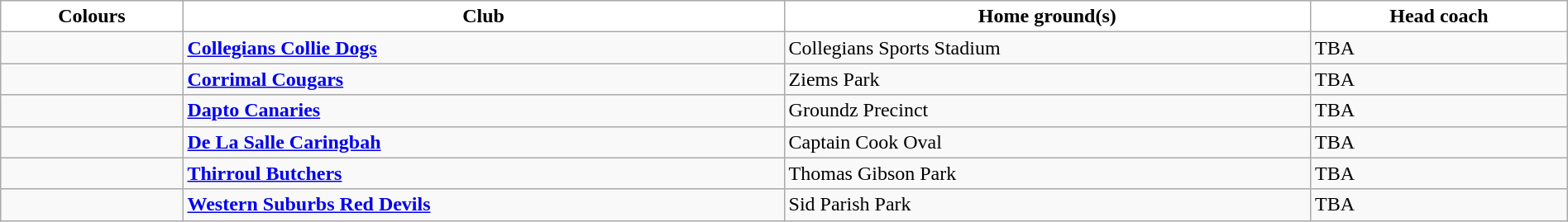<table class="wikitable" style="width:100%; text-align:left">
<tr>
<th style="background:white">Colours</th>
<th style="background:white">Club</th>
<th style="background:white">Home ground(s)</th>
<th style="background:white">Head coach</th>
</tr>
<tr>
<td></td>
<td><strong><a href='#'>Collegians Collie Dogs</a></strong></td>
<td>Collegians Sports Stadium</td>
<td>TBA</td>
</tr>
<tr>
<td></td>
<td><strong><a href='#'>Corrimal Cougars</a></strong></td>
<td>Ziems Park</td>
<td>TBA</td>
</tr>
<tr>
<td></td>
<td><strong><a href='#'>Dapto Canaries</a></strong></td>
<td>Groundz Precinct</td>
<td>TBA</td>
</tr>
<tr>
<td></td>
<td><strong><a href='#'>De La Salle Caringbah</a></strong></td>
<td>Captain Cook Oval</td>
<td>TBA</td>
</tr>
<tr>
<td></td>
<td><strong><a href='#'>Thirroul Butchers</a></strong></td>
<td>Thomas Gibson Park</td>
<td>TBA</td>
</tr>
<tr>
<td></td>
<td><strong><a href='#'>Western Suburbs Red Devils</a></strong></td>
<td>Sid Parish Park</td>
<td>TBA</td>
</tr>
</table>
